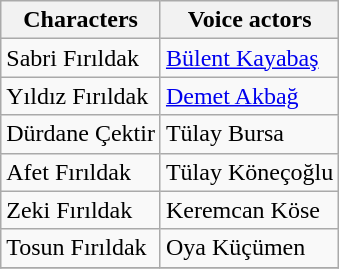<table class="wikitable">
<tr>
<th>Characters</th>
<th>Voice actors</th>
</tr>
<tr>
<td>Sabri Fırıldak</td>
<td><a href='#'>Bülent Kayabaş</a></td>
</tr>
<tr>
<td>Yıldız Fırıldak</td>
<td><a href='#'>Demet Akbağ</a></td>
</tr>
<tr>
<td>Dürdane Çektir</td>
<td>Tülay Bursa</td>
</tr>
<tr>
<td>Afet Fırıldak</td>
<td>Tülay Köneçoğlu</td>
</tr>
<tr>
<td>Zeki Fırıldak</td>
<td>Keremcan Köse</td>
</tr>
<tr>
<td>Tosun Fırıldak</td>
<td>Oya Küçümen</td>
</tr>
<tr>
</tr>
</table>
